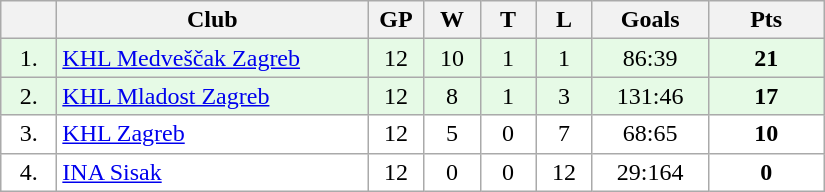<table class="wikitable">
<tr>
<th width="30"></th>
<th width="200">Club</th>
<th width="30">GP</th>
<th width="30">W</th>
<th width="30">T</th>
<th width="30">L</th>
<th width="70">Goals</th>
<th width="70">Pts</th>
</tr>
<tr bgcolor="#e6fae6" align="center">
<td>1.</td>
<td align="left"><a href='#'>KHL Medveščak Zagreb</a></td>
<td>12</td>
<td>10</td>
<td>1</td>
<td>1</td>
<td>86:39</td>
<td><strong>21</strong></td>
</tr>
<tr bgcolor="#e6fae6" align="center">
<td>2.</td>
<td align="left"><a href='#'>KHL Mladost Zagreb</a></td>
<td>12</td>
<td>8</td>
<td>1</td>
<td>3</td>
<td>131:46</td>
<td><strong>17</strong></td>
</tr>
<tr bgcolor="#FFFFFF" align="center">
<td>3.</td>
<td align="left"><a href='#'>KHL Zagreb</a></td>
<td>12</td>
<td>5</td>
<td>0</td>
<td>7</td>
<td>68:65</td>
<td><strong>10</strong></td>
</tr>
<tr bgcolor="#FFFFFF" align="center">
<td>4.</td>
<td align="left"><a href='#'>INA Sisak</a></td>
<td>12</td>
<td>0</td>
<td>0</td>
<td>12</td>
<td>29:164</td>
<td><strong>0</strong></td>
</tr>
</table>
